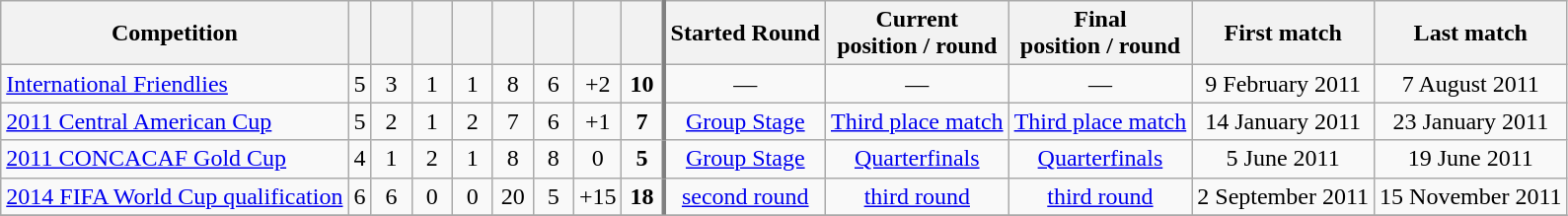<table class="wikitable" style="text-align: center;">
<tr>
<th>Competition</th>
<th wiBAN=20></th>
<th width=20></th>
<th width=20></th>
<th width=20></th>
<th width=20></th>
<th width=20></th>
<th width=20></th>
<th width=20 style="border-right:3px solid gray;"></th>
<th>Started Round</th>
<th>Current <br> position / round</th>
<th>Final <br> position / round</th>
<th>First match</th>
<th>Last match</th>
</tr>
<tr>
<td align=left><a href='#'>International Friendlies</a></td>
<td>5</td>
<td>3</td>
<td>1</td>
<td>1</td>
<td>8</td>
<td>6</td>
<td>+2</td>
<td style="border-right: 3px solid gray;"><strong>10</strong></td>
<td>—</td>
<td>—</td>
<td>—</td>
<td>9 February 2011</td>
<td>7 August 2011</td>
</tr>
<tr>
<td align=left><a href='#'>2011 Central American Cup</a></td>
<td>5</td>
<td>2</td>
<td>1</td>
<td>2</td>
<td>7</td>
<td>6</td>
<td>+1</td>
<td style ="border-right:3px solid gray;"><strong>7</strong></td>
<td><a href='#'>Group Stage</a></td>
<td><a href='#'>Third place match</a></td>
<td><a href='#'>Third place match</a></td>
<td>14 January 2011</td>
<td>23 January 2011</td>
</tr>
<tr>
<td align=left><a href='#'>2011 CONCACAF Gold Cup</a></td>
<td>4</td>
<td>1</td>
<td>2</td>
<td>1</td>
<td>8</td>
<td>8</td>
<td>0</td>
<td style ="border-right:3px solid gray;"><strong>5</strong></td>
<td><a href='#'>Group Stage</a></td>
<td><a href='#'>Quarterfinals</a></td>
<td><a href='#'>Quarterfinals</a></td>
<td>5 June 2011</td>
<td>19 June 2011</td>
</tr>
<tr>
<td align=left><a href='#'>2014 FIFA World Cup qualification</a></td>
<td>6</td>
<td>6</td>
<td>0</td>
<td>0</td>
<td>20</td>
<td>5</td>
<td>+15</td>
<td style ="border-right:3px solid gray;"><strong>18</strong></td>
<td><a href='#'>second round</a></td>
<td><a href='#'>third round</a></td>
<td><a href='#'>third round</a></td>
<td>2 September 2011</td>
<td>15 November 2011</td>
</tr>
<tr>
</tr>
</table>
